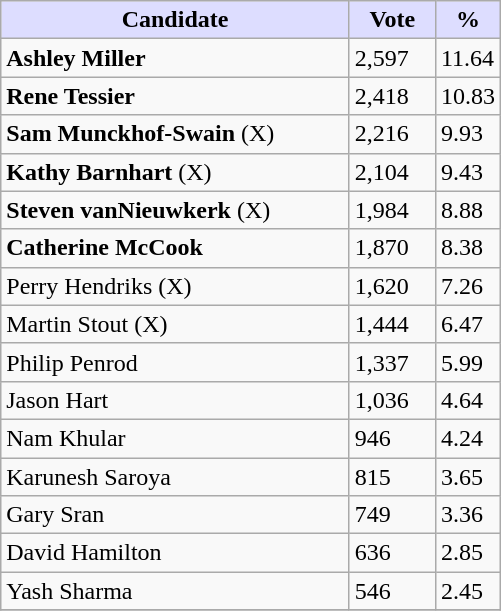<table class="wikitable">
<tr>
<th style="background:#ddf; width:225px;">Candidate</th>
<th style="background:#ddf; width:50px;">Vote</th>
<th style="background:#ddf; width:30px;">%</th>
</tr>
<tr>
<td><strong>Ashley Miller</strong></td>
<td>2,597</td>
<td>11.64</td>
</tr>
<tr>
<td><strong>Rene Tessier</strong></td>
<td>2,418</td>
<td>10.83</td>
</tr>
<tr>
<td><strong>Sam Munckhof-Swain</strong> (X)</td>
<td>2,216</td>
<td>9.93</td>
</tr>
<tr>
<td><strong>Kathy Barnhart</strong> (X)</td>
<td>2,104</td>
<td>9.43</td>
</tr>
<tr>
<td><strong>Steven vanNieuwkerk</strong> (X)</td>
<td>1,984</td>
<td>8.88</td>
</tr>
<tr>
<td><strong>Catherine McCook</strong></td>
<td>1,870</td>
<td>8.38</td>
</tr>
<tr>
<td>Perry Hendriks (X)</td>
<td>1,620</td>
<td>7.26</td>
</tr>
<tr>
<td>Martin Stout (X)</td>
<td>1,444</td>
<td>6.47</td>
</tr>
<tr>
<td>Philip Penrod</td>
<td>1,337</td>
<td>5.99</td>
</tr>
<tr>
<td>Jason Hart</td>
<td>1,036</td>
<td>4.64</td>
</tr>
<tr>
<td>Nam Khular</td>
<td>946</td>
<td>4.24</td>
</tr>
<tr>
<td>Karunesh Saroya</td>
<td>815</td>
<td>3.65</td>
</tr>
<tr>
<td>Gary Sran</td>
<td>749</td>
<td>3.36</td>
</tr>
<tr>
<td>David Hamilton</td>
<td>636</td>
<td>2.85</td>
</tr>
<tr>
<td>Yash Sharma</td>
<td>546</td>
<td>2.45</td>
</tr>
<tr>
</tr>
</table>
